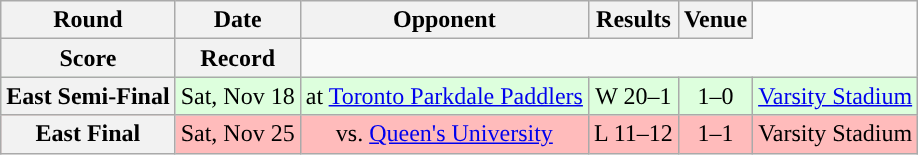<table class="wikitable" style="text-align:center">
<tr>
<th>Round</th>
<th>Date</th>
<th>Opponent</th>
<th>Results</th>
<th>Venue</th>
</tr>
<tr>
<th>Score</th>
<th>Record</th>
</tr>
<tr style="background:#ddffdd">
<th>East Semi-Final</th>
<td>Sat, Nov 18</td>
<td>at <a href='#'>Toronto Parkdale Paddlers</a></td>
<td>W 20–1</td>
<td>1–0</td>
<td><a href='#'>Varsity Stadium</a></td>
</tr>
<tr style="background:#ffbbbb">
<th>East Final</th>
<td>Sat, Nov 25</td>
<td>vs. <a href='#'>Queen's University</a></td>
<td>L 11–12</td>
<td>1–1</td>
<td>Varsity Stadium</td>
</tr>
</table>
